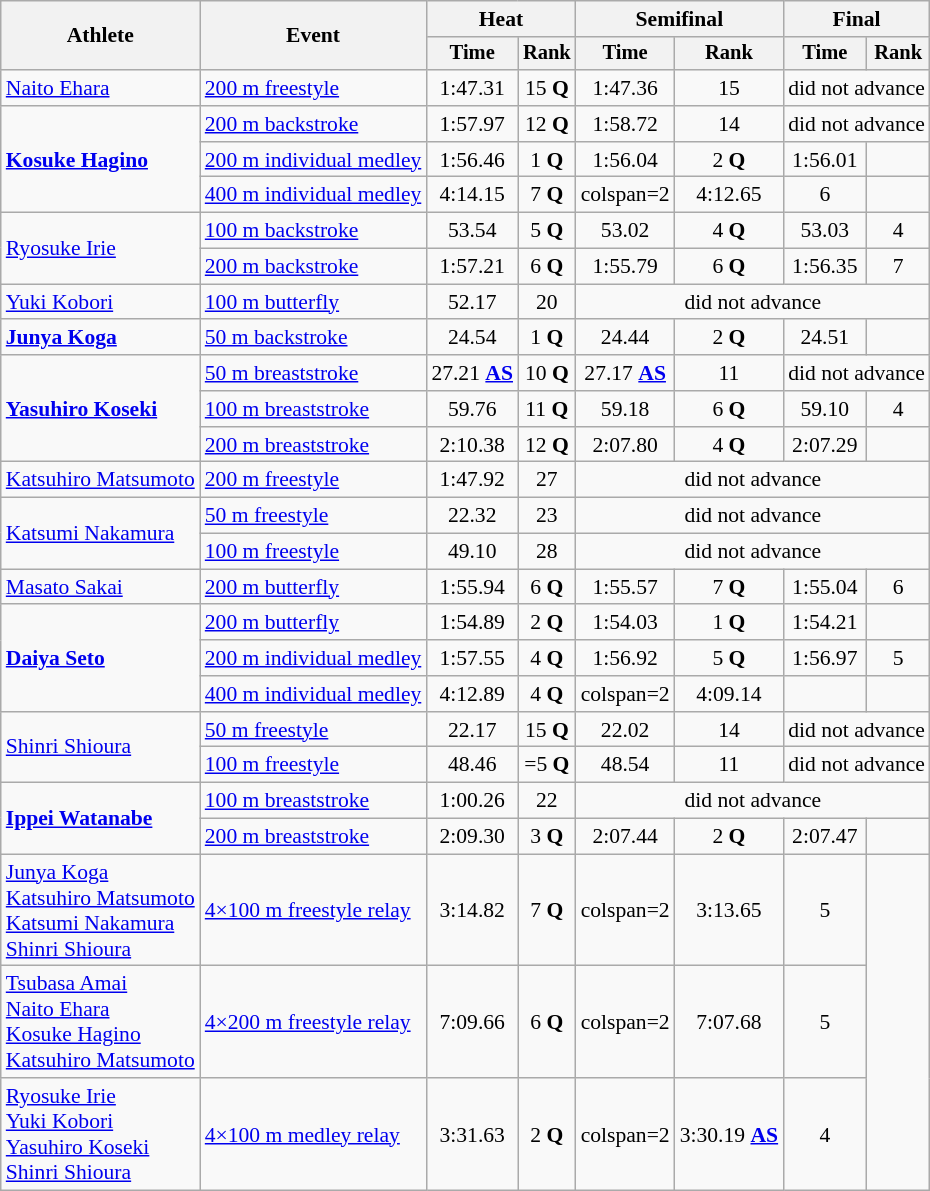<table class=wikitable style="font-size:90%">
<tr>
<th rowspan="2">Athlete</th>
<th rowspan="2">Event</th>
<th colspan="2">Heat</th>
<th colspan="2">Semifinal</th>
<th colspan="2">Final</th>
</tr>
<tr style="font-size:95%">
<th>Time</th>
<th>Rank</th>
<th>Time</th>
<th>Rank</th>
<th>Time</th>
<th>Rank</th>
</tr>
<tr align=center>
<td align=left><a href='#'>Naito Ehara</a></td>
<td align=left><a href='#'>200 m freestyle</a></td>
<td>1:47.31</td>
<td>15 <strong>Q</strong></td>
<td>1:47.36</td>
<td>15</td>
<td colspan=2>did not advance</td>
</tr>
<tr align=center>
<td align=left rowspan=3><strong><a href='#'>Kosuke Hagino</a></strong></td>
<td align=left><a href='#'>200 m backstroke</a></td>
<td>1:57.97</td>
<td>12 <strong>Q</strong></td>
<td>1:58.72</td>
<td>14</td>
<td colspan=2>did not advance</td>
</tr>
<tr align=center>
<td align=left><a href='#'>200 m individual medley</a></td>
<td>1:56.46</td>
<td>1 <strong>Q</strong></td>
<td>1:56.04</td>
<td>2 <strong>Q</strong></td>
<td>1:56.01</td>
<td></td>
</tr>
<tr align=center>
<td align=left><a href='#'>400 m individual medley</a></td>
<td>4:14.15</td>
<td>7 <strong>Q</strong></td>
<td>colspan=2 </td>
<td>4:12.65</td>
<td>6</td>
</tr>
<tr align=center>
<td align=left rowspan=2><a href='#'>Ryosuke Irie</a></td>
<td align=left><a href='#'>100 m backstroke</a></td>
<td>53.54</td>
<td>5 <strong>Q</strong></td>
<td>53.02</td>
<td>4 <strong>Q</strong></td>
<td>53.03</td>
<td>4</td>
</tr>
<tr align=center>
<td align=left><a href='#'>200 m backstroke</a></td>
<td>1:57.21</td>
<td>6 <strong>Q</strong></td>
<td>1:55.79</td>
<td>6 <strong>Q</strong></td>
<td>1:56.35</td>
<td>7</td>
</tr>
<tr align=center>
<td align=left><a href='#'>Yuki Kobori</a></td>
<td align=left><a href='#'>100 m butterfly</a></td>
<td>52.17</td>
<td>20</td>
<td colspan=4>did not advance</td>
</tr>
<tr align=center>
<td align=left><strong><a href='#'>Junya Koga</a></strong></td>
<td align=left><a href='#'>50 m backstroke</a></td>
<td>24.54</td>
<td>1 <strong>Q</strong></td>
<td>24.44</td>
<td>2 <strong>Q</strong></td>
<td>24.51</td>
<td></td>
</tr>
<tr align=center>
<td align=left rowspan=3><strong><a href='#'>Yasuhiro Koseki</a></strong></td>
<td align=left><a href='#'>50 m breaststroke</a></td>
<td>27.21 <strong><a href='#'>AS</a></strong></td>
<td>10 <strong>Q</strong></td>
<td>27.17 <strong><a href='#'>AS</a></strong></td>
<td>11</td>
<td colspan=2>did not advance</td>
</tr>
<tr align=center>
<td align=left><a href='#'>100 m breaststroke</a></td>
<td>59.76</td>
<td>11 <strong>Q</strong></td>
<td>59.18</td>
<td>6 <strong>Q</strong></td>
<td>59.10</td>
<td>4</td>
</tr>
<tr align=center>
<td align=left><a href='#'>200 m breaststroke</a></td>
<td>2:10.38</td>
<td>12 <strong>Q</strong></td>
<td>2:07.80</td>
<td>4 <strong>Q</strong></td>
<td>2:07.29</td>
<td></td>
</tr>
<tr align=center>
<td align=left><a href='#'>Katsuhiro Matsumoto</a></td>
<td align=left><a href='#'>200 m freestyle</a></td>
<td>1:47.92</td>
<td>27</td>
<td colspan=4>did not advance</td>
</tr>
<tr align=center>
<td align=left rowspan=2><a href='#'>Katsumi Nakamura</a></td>
<td align=left><a href='#'>50 m freestyle</a></td>
<td>22.32</td>
<td>23</td>
<td colspan=4>did not advance</td>
</tr>
<tr align=center>
<td align=left><a href='#'>100 m freestyle</a></td>
<td>49.10</td>
<td>28</td>
<td colspan=4>did not advance</td>
</tr>
<tr align=center>
<td align=left><a href='#'>Masato Sakai</a></td>
<td align=left><a href='#'>200 m butterfly</a></td>
<td>1:55.94</td>
<td>6 <strong>Q</strong></td>
<td>1:55.57</td>
<td>7 <strong>Q</strong></td>
<td>1:55.04</td>
<td>6</td>
</tr>
<tr align=center>
<td align=left rowspan=3><strong><a href='#'>Daiya Seto</a></strong></td>
<td align=left><a href='#'>200 m butterfly</a></td>
<td>1:54.89</td>
<td>2 <strong>Q</strong></td>
<td>1:54.03</td>
<td>1 <strong>Q</strong></td>
<td>1:54.21</td>
<td></td>
</tr>
<tr align=center>
<td align=left><a href='#'>200 m individual medley</a></td>
<td>1:57.55</td>
<td>4 <strong>Q</strong></td>
<td>1:56.92</td>
<td>5 <strong>Q</strong></td>
<td>1:56.97</td>
<td>5</td>
</tr>
<tr align=center>
<td align=left><a href='#'>400 m individual medley</a></td>
<td>4:12.89</td>
<td>4 <strong>Q</strong></td>
<td>colspan=2 </td>
<td>4:09.14</td>
<td></td>
</tr>
<tr align=center>
<td align=left rowspan=2><a href='#'>Shinri Shioura</a></td>
<td align=left><a href='#'>50 m freestyle</a></td>
<td>22.17</td>
<td>15 <strong>Q</strong></td>
<td>22.02</td>
<td>14</td>
<td colspan=2>did not advance</td>
</tr>
<tr align=center>
<td align=left><a href='#'>100 m freestyle</a></td>
<td>48.46</td>
<td>=5 <strong>Q</strong></td>
<td>48.54</td>
<td>11</td>
<td colspan=2>did not advance</td>
</tr>
<tr align=center>
<td align=left rowspan=2><strong><a href='#'>Ippei Watanabe</a></strong></td>
<td align=left><a href='#'>100 m breaststroke</a></td>
<td>1:00.26</td>
<td>22</td>
<td colspan=4>did not advance</td>
</tr>
<tr align=center>
<td align=left><a href='#'>200 m breaststroke</a></td>
<td>2:09.30</td>
<td>3 <strong>Q</strong></td>
<td>2:07.44</td>
<td>2 <strong>Q</strong></td>
<td>2:07.47</td>
<td></td>
</tr>
<tr align=center>
<td align=left><a href='#'>Junya Koga</a><br><a href='#'>Katsuhiro Matsumoto</a><br><a href='#'>Katsumi Nakamura</a><br><a href='#'>Shinri Shioura</a></td>
<td align=left><a href='#'>4×100 m freestyle relay</a></td>
<td>3:14.82</td>
<td>7 <strong>Q</strong></td>
<td>colspan=2 </td>
<td>3:13.65</td>
<td>5</td>
</tr>
<tr align=center>
<td align=left><a href='#'>Tsubasa Amai</a><br><a href='#'>Naito Ehara</a><br><a href='#'>Kosuke Hagino</a><br><a href='#'>Katsuhiro Matsumoto</a></td>
<td align=left><a href='#'>4×200 m freestyle relay</a></td>
<td>7:09.66</td>
<td>6 <strong>Q</strong></td>
<td>colspan=2 </td>
<td>7:07.68</td>
<td>5</td>
</tr>
<tr align=center>
<td align=left><a href='#'>Ryosuke Irie</a><br><a href='#'>Yuki Kobori</a><br><a href='#'>Yasuhiro Koseki</a><br><a href='#'>Shinri Shioura</a></td>
<td align=left><a href='#'>4×100 m medley relay</a></td>
<td>3:31.63</td>
<td>2 <strong>Q</strong></td>
<td>colspan=2 </td>
<td>3:30.19 <strong><a href='#'>AS</a></strong></td>
<td>4</td>
</tr>
</table>
